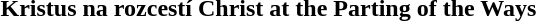<table>
<tr>
<td><br><strong>Kristus na rozcestí</strong></td>
<td><br><strong>Christ at the Parting of the Ways</strong></td>
</tr>
<tr>
<td><br></td>
<td><br></td>
</tr>
<tr>
<td><br></td>
<td><br></td>
</tr>
<tr>
<td><br></td>
<td><br></td>
</tr>
<tr>
<td><br></td>
<td><br></td>
</tr>
<tr>
<td><br></td>
<td><br></td>
</tr>
<tr>
<td><br></td>
<td><br></td>
</tr>
</table>
